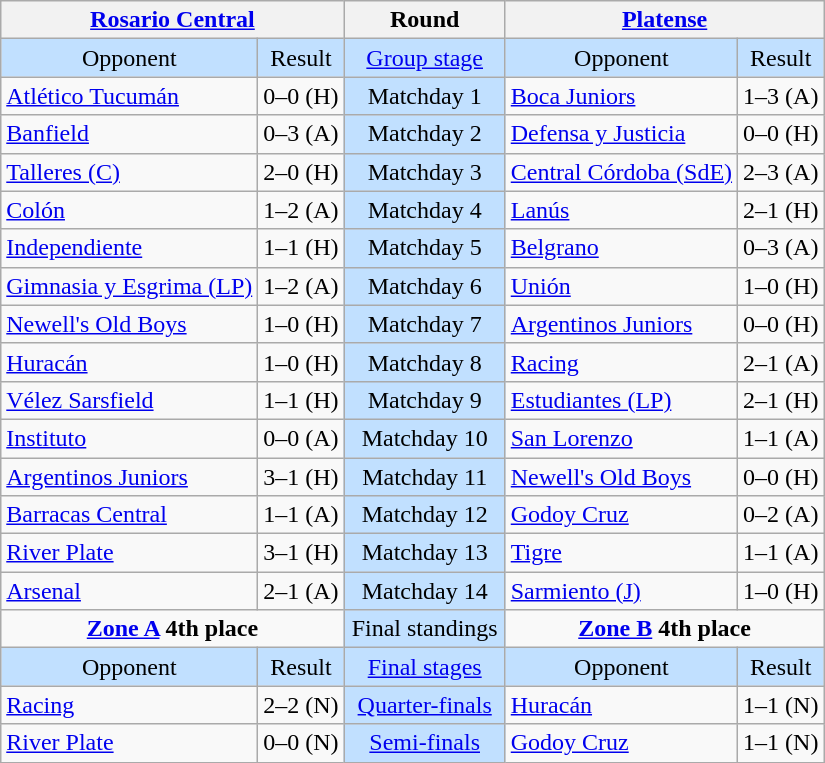<table class="wikitable" style="text-align:center">
<tr>
<th colspan=4><a href='#'>Rosario Central</a></th>
<th width=100>Round</th>
<th colspan=4><a href='#'>Platense</a></th>
</tr>
<tr bgcolor=#c1e0ff>
<td>Opponent</td>
<td colspan=3>Result</td>
<td><a href='#'>Group stage</a></td>
<td>Opponent</td>
<td colspan=3>Result</td>
</tr>
<tr>
<td align=left><a href='#'>Atlético Tucumán</a></td>
<td colspan=3>0–0 (H)</td>
<td bgcolor=#c1e0ff>Matchday 1</td>
<td align=left><a href='#'>Boca Juniors</a></td>
<td colspan=3>1–3 (A)</td>
</tr>
<tr>
<td align=left><a href='#'>Banfield</a></td>
<td colspan=3>0–3 (A)</td>
<td bgcolor=#c1e0ff>Matchday 2</td>
<td align=left><a href='#'>Defensa y Justicia</a></td>
<td colspan=3>0–0 (H)</td>
</tr>
<tr>
<td align=left><a href='#'>Talleres (C)</a></td>
<td colspan=3>2–0 (H)</td>
<td bgcolor=#c1e0ff>Matchday 3</td>
<td align=left><a href='#'>Central Córdoba (SdE)</a></td>
<td colspan=3>2–3 (A)</td>
</tr>
<tr>
<td align=left><a href='#'>Colón</a></td>
<td colspan=3>1–2 (A)</td>
<td bgcolor=#c1e0ff>Matchday 4</td>
<td align=left><a href='#'>Lanús</a></td>
<td colspan=3>2–1 (H)</td>
</tr>
<tr>
<td align=left><a href='#'>Independiente</a></td>
<td colspan=3>1–1 (H)</td>
<td bgcolor=#c1e0ff>Matchday 5</td>
<td align=left><a href='#'>Belgrano</a></td>
<td colspan=3>0–3 (A)</td>
</tr>
<tr>
<td align=left><a href='#'>Gimnasia y Esgrima (LP)</a></td>
<td colspan=3>1–2 (A)</td>
<td bgcolor=#c1e0ff>Matchday 6</td>
<td align=left><a href='#'>Unión</a></td>
<td colspan=3>1–0 (H)</td>
</tr>
<tr>
<td align=left><a href='#'>Newell's Old Boys</a></td>
<td colspan=3>1–0 (H)</td>
<td bgcolor=#c1e0ff>Matchday 7</td>
<td align=left><a href='#'>Argentinos Juniors</a></td>
<td colspan=3>0–0 (H)</td>
</tr>
<tr>
<td align=left><a href='#'>Huracán</a></td>
<td colspan=3>1–0 (H)</td>
<td bgcolor=#c1e0ff>Matchday 8</td>
<td align=left><a href='#'>Racing</a></td>
<td colspan=3>2–1 (A)</td>
</tr>
<tr>
<td align=left><a href='#'>Vélez Sarsfield</a></td>
<td colspan=3>1–1 (H)</td>
<td bgcolor=#c1e0ff>Matchday 9</td>
<td align=left><a href='#'>Estudiantes (LP)</a></td>
<td colspan=3>2–1 (H)</td>
</tr>
<tr>
<td align=left><a href='#'>Instituto</a></td>
<td colspan=3>0–0 (A)</td>
<td bgcolor=#c1e0ff>Matchday 10</td>
<td align=left><a href='#'>San Lorenzo</a></td>
<td colspan=3>1–1 (A)</td>
</tr>
<tr>
<td align=left><a href='#'>Argentinos Juniors</a></td>
<td colspan=3>3–1 (H)</td>
<td bgcolor=#c1e0ff>Matchday 11</td>
<td align=left><a href='#'>Newell's Old Boys</a></td>
<td colspan=3>0–0 (H)</td>
</tr>
<tr>
<td align=left><a href='#'>Barracas Central</a></td>
<td colspan=3>1–1 (A)</td>
<td bgcolor=#c1e0ff>Matchday 12</td>
<td align=left><a href='#'>Godoy Cruz</a></td>
<td colspan=3>0–2 (A)</td>
</tr>
<tr>
<td align=left><a href='#'>River Plate</a></td>
<td colspan=3>3–1 (H)</td>
<td bgcolor=#c1e0ff>Matchday 13</td>
<td align=left><a href='#'>Tigre</a></td>
<td colspan=3>1–1 (A)</td>
</tr>
<tr>
<td align=left><a href='#'>Arsenal</a></td>
<td colspan=3>2–1 (A)</td>
<td bgcolor=#c1e0ff>Matchday 14</td>
<td align=left><a href='#'>Sarmiento (J)</a></td>
<td colspan=3>1–0 (H)</td>
</tr>
<tr>
<td colspan=4 align=center valign=top><strong><a href='#'>Zone A</a> 4th place</strong><br></td>
<td bgcolor=#c1e0ff>Final standings</td>
<td colspan=4 align=center valign=top><strong><a href='#'>Zone B</a> 4th place</strong><br></td>
</tr>
<tr bgcolor=#c1e0ff>
<td>Opponent</td>
<td colspan=3>Result</td>
<td><a href='#'>Final stages</a></td>
<td>Opponent</td>
<td colspan=3>Result</td>
</tr>
<tr>
<td align=left><a href='#'>Racing</a></td>
<td colspan=3>2–2  (N)</td>
<td bgcolor=#c1e0ff><a href='#'>Quarter-finals</a></td>
<td align=left><a href='#'>Huracán</a></td>
<td colspan=3>1–1  (N)</td>
</tr>
<tr>
<td align=left><a href='#'>River Plate</a></td>
<td colspan=3>0–0  (N)</td>
<td bgcolor=#c1e0ff><a href='#'>Semi-finals</a></td>
<td align=left><a href='#'>Godoy Cruz</a></td>
<td colspan=3>1–1  (N)</td>
</tr>
</table>
